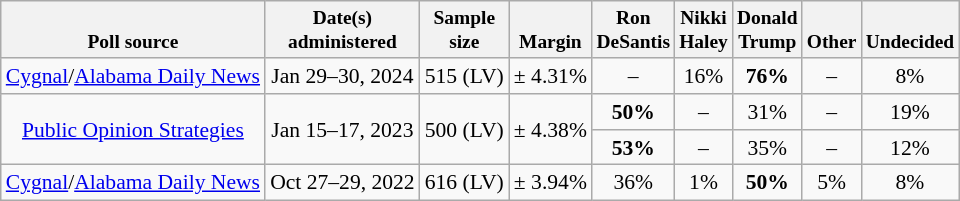<table class="wikitable mw-datatable" style="font-size:90%;text-align:center;">
<tr valign=bottom style="font-size:90%;">
<th>Poll source</th>
<th>Date(s)<br>administered</th>
<th>Sample<br>size</th>
<th>Margin<br></th>
<th>Ron<br>DeSantis</th>
<th>Nikki<br>Haley</th>
<th>Donald<br>Trump</th>
<th>Other</th>
<th>Undecided</th>
</tr>
<tr>
<td><a href='#'>Cygnal</a>/<a href='#'>Alabama Daily News</a></td>
<td>Jan 29–30, 2024</td>
<td>515 (LV)</td>
<td>± 4.31%</td>
<td>–</td>
<td>16%</td>
<td><strong>76%</strong></td>
<td>–</td>
<td>8%</td>
</tr>
<tr>
<td rowspan="2"><a href='#'>Public Opinion Strategies</a></td>
<td rowspan="2">Jan 15–17, 2023</td>
<td rowspan="2">500 (LV)</td>
<td rowspan="2">± 4.38%</td>
<td><strong>50%</strong></td>
<td>–</td>
<td>31%</td>
<td>–</td>
<td>19%</td>
</tr>
<tr>
<td><strong>53%</strong></td>
<td>–</td>
<td>35%</td>
<td>–</td>
<td>12%</td>
</tr>
<tr>
<td><a href='#'>Cygnal</a>/<a href='#'>Alabama Daily News</a></td>
<td>Oct 27–29, 2022</td>
<td>616 (LV)</td>
<td>± 3.94%</td>
<td>36%</td>
<td>1%</td>
<td><strong>50%</strong></td>
<td>5%</td>
<td>8%</td>
</tr>
</table>
